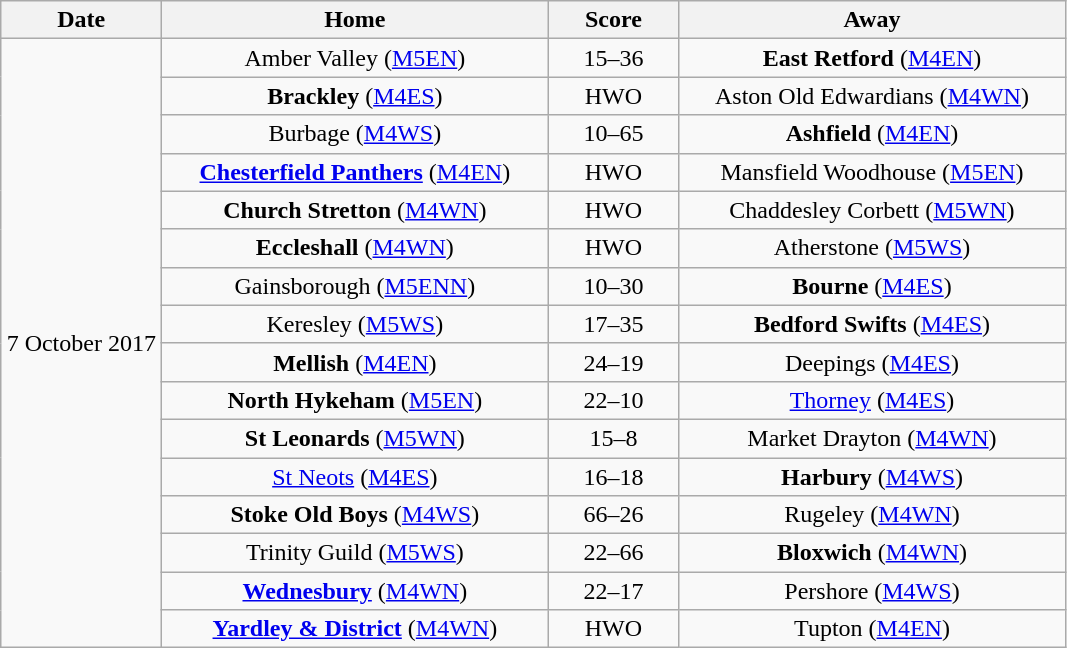<table class="wikitable" style="text-align: center">
<tr>
<th width=100>Date</th>
<th width=250>Home</th>
<th width=80>Score</th>
<th width=250>Away</th>
</tr>
<tr>
<td rowspan=16>7 October 2017</td>
<td>Amber Valley (<a href='#'>M5EN</a>)</td>
<td>15–36</td>
<td><strong>East Retford</strong> (<a href='#'>M4EN</a>)</td>
</tr>
<tr>
<td><strong>Brackley</strong> (<a href='#'>M4ES</a>)</td>
<td>HWO</td>
<td>Aston Old Edwardians (<a href='#'>M4WN</a>)</td>
</tr>
<tr>
<td>Burbage (<a href='#'>M4WS</a>)</td>
<td>10–65</td>
<td><strong>Ashfield</strong>	(<a href='#'>M4EN</a>)</td>
</tr>
<tr>
<td><strong><a href='#'>Chesterfield Panthers</a></strong> (<a href='#'>M4EN</a>)</td>
<td>HWO</td>
<td>Mansfield Woodhouse (<a href='#'>M5EN</a>)</td>
</tr>
<tr>
<td><strong>Church Stretton</strong> (<a href='#'>M4WN</a>)</td>
<td>HWO</td>
<td>Chaddesley Corbett (<a href='#'>M5WN</a>)</td>
</tr>
<tr>
<td><strong>Eccleshall</strong> (<a href='#'>M4WN</a>)</td>
<td>HWO</td>
<td>Atherstone (<a href='#'>M5WS</a>)</td>
</tr>
<tr>
<td>Gainsborough (<a href='#'>M5ENN</a>)</td>
<td>10–30</td>
<td><strong>Bourne</strong> (<a href='#'>M4ES</a>)</td>
</tr>
<tr>
<td>Keresley (<a href='#'>M5WS</a>)</td>
<td>17–35</td>
<td><strong>Bedford Swifts</strong> (<a href='#'>M4ES</a>)</td>
</tr>
<tr>
<td><strong>Mellish</strong> (<a href='#'>M4EN</a>)</td>
<td>24–19</td>
<td>Deepings (<a href='#'>M4ES</a>)</td>
</tr>
<tr>
<td><strong>North Hykeham</strong> (<a href='#'>M5EN</a>)</td>
<td>22–10</td>
<td><a href='#'>Thorney</a> (<a href='#'>M4ES</a>)</td>
</tr>
<tr>
<td><strong>St Leonards</strong> (<a href='#'>M5WN</a>)</td>
<td>15–8</td>
<td>Market Drayton (<a href='#'>M4WN</a>)</td>
</tr>
<tr>
<td><a href='#'>St Neots</a> (<a href='#'>M4ES</a>)</td>
<td>16–18</td>
<td><strong>Harbury</strong> (<a href='#'>M4WS</a>)</td>
</tr>
<tr>
<td><strong>Stoke Old Boys</strong> (<a href='#'>M4WS</a>)</td>
<td>66–26</td>
<td>Rugeley (<a href='#'>M4WN</a>)</td>
</tr>
<tr>
<td>Trinity Guild (<a href='#'>M5WS</a>)</td>
<td>22–66</td>
<td><strong>Bloxwich</strong> (<a href='#'>M4WN</a>)</td>
</tr>
<tr>
<td><strong><a href='#'>Wednesbury</a></strong> (<a href='#'>M4WN</a>)</td>
<td>22–17</td>
<td>Pershore (<a href='#'>M4WS</a>)</td>
</tr>
<tr>
<td><strong><a href='#'>Yardley & District</a></strong> (<a href='#'>M4WN</a>)</td>
<td>HWO</td>
<td>Tupton (<a href='#'>M4EN</a>)</td>
</tr>
</table>
